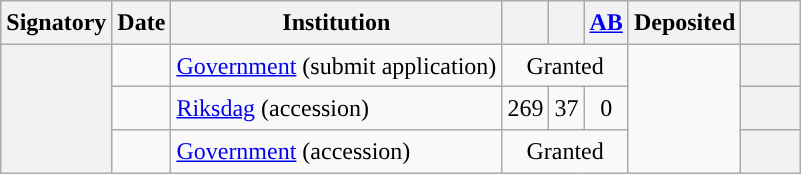<table class="wikitable sortable plainrowheaders" style="white-space:wrap; line-height:1.33">
<tr>
<th scope="col">Signatory</th>
<th scope="col">Date</th>
<th scope="col" class="unsortable">Institution</th>
<th scope="col" class="unsortable"></th>
<th scope="col" class="unsortable"></th>
<th scope="col" class="unsortable"><a href='#'>AB</a></th>
<th scope="col">Deposited</th>
<th scope="col" class="unsortable" style="width:2em"></th>
</tr>
<tr>
<th scope="row" rowspan=3></th>
<td style="text-align:center; "></td>
<td style=""><a href='#'>Government</a> (submit application)</td>
<td style="text-align:center; " colspan="3">Granted</td>
<td rowspan=3 style="text-align:center; "></td>
<th></th>
</tr>
<tr>
<td style="text-align:center; "></td>
<td style=""><a href='#'>Riksdag</a> (accession)</td>
<td style="text-align:center; ">269</td>
<td style="text-align:center; ">37</td>
<td style="text-align:center; ">0</td>
<th></th>
</tr>
<tr>
<td style="text-align:center; "></td>
<td style=""><a href='#'>Government</a> (accession)</td>
<td style="text-align:center; " colspan="3">Granted</td>
<th></th>
</tr>
</table>
